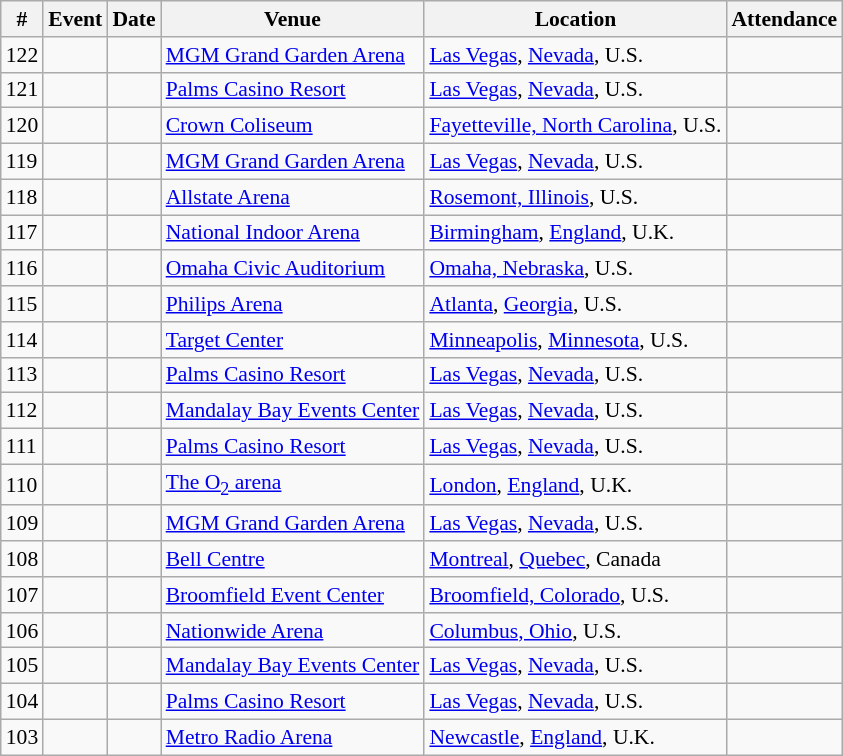<table class="sortable wikitable succession-box" style="font-size:90%;">
<tr>
<th scope="col">#</th>
<th scope="col">Event</th>
<th scope="col">Date</th>
<th scope="col">Venue</th>
<th scope="col">Location</th>
<th scope="col">Attendance</th>
</tr>
<tr>
<td>122</td>
<td></td>
<td></td>
<td><a href='#'>MGM Grand Garden Arena</a></td>
<td><a href='#'>Las Vegas</a>, <a href='#'>Nevada</a>, U.S.</td>
<td></td>
</tr>
<tr>
<td>121</td>
<td></td>
<td></td>
<td><a href='#'>Palms Casino Resort</a></td>
<td><a href='#'>Las Vegas</a>, <a href='#'>Nevada</a>, U.S.</td>
<td></td>
</tr>
<tr>
<td>120</td>
<td></td>
<td></td>
<td><a href='#'>Crown Coliseum</a></td>
<td><a href='#'>Fayetteville, North Carolina</a>, U.S.</td>
<td></td>
</tr>
<tr>
<td>119</td>
<td></td>
<td></td>
<td><a href='#'>MGM Grand Garden Arena</a></td>
<td><a href='#'>Las Vegas</a>, <a href='#'>Nevada</a>, U.S.</td>
<td></td>
</tr>
<tr>
<td>118</td>
<td></td>
<td></td>
<td><a href='#'>Allstate Arena</a></td>
<td><a href='#'>Rosemont, Illinois</a>, U.S.</td>
<td></td>
</tr>
<tr>
<td>117</td>
<td></td>
<td></td>
<td><a href='#'>National Indoor Arena</a></td>
<td><a href='#'>Birmingham</a>, <a href='#'>England</a>, U.K.</td>
<td></td>
</tr>
<tr>
<td>116</td>
<td></td>
<td></td>
<td><a href='#'>Omaha Civic Auditorium</a></td>
<td><a href='#'>Omaha, Nebraska</a>, U.S.</td>
<td></td>
</tr>
<tr>
<td>115</td>
<td></td>
<td></td>
<td><a href='#'>Philips Arena</a></td>
<td><a href='#'>Atlanta</a>, <a href='#'>Georgia</a>, U.S.</td>
<td></td>
</tr>
<tr>
<td>114</td>
<td></td>
<td></td>
<td><a href='#'>Target Center</a></td>
<td><a href='#'>Minneapolis</a>, <a href='#'>Minnesota</a>, U.S.</td>
<td></td>
</tr>
<tr>
<td>113</td>
<td></td>
<td></td>
<td><a href='#'>Palms Casino Resort</a></td>
<td><a href='#'>Las Vegas</a>, <a href='#'>Nevada</a>, U.S.</td>
<td></td>
</tr>
<tr>
<td>112</td>
<td></td>
<td></td>
<td><a href='#'>Mandalay Bay Events Center</a></td>
<td><a href='#'>Las Vegas</a>, <a href='#'>Nevada</a>, U.S.</td>
<td></td>
</tr>
<tr>
<td>111</td>
<td></td>
<td></td>
<td><a href='#'>Palms Casino Resort</a></td>
<td><a href='#'>Las Vegas</a>, <a href='#'>Nevada</a>, U.S.</td>
<td></td>
</tr>
<tr>
<td>110</td>
<td></td>
<td></td>
<td><a href='#'>The O<sub>2</sub> arena</a></td>
<td><a href='#'>London</a>, <a href='#'>England</a>, U.K.</td>
<td></td>
</tr>
<tr>
<td>109</td>
<td></td>
<td></td>
<td><a href='#'>MGM Grand Garden Arena</a></td>
<td><a href='#'>Las Vegas</a>, <a href='#'>Nevada</a>, U.S.</td>
<td></td>
</tr>
<tr>
<td>108</td>
<td></td>
<td></td>
<td><a href='#'>Bell Centre</a></td>
<td><a href='#'>Montreal</a>, <a href='#'>Quebec</a>, Canada</td>
<td></td>
</tr>
<tr>
<td>107</td>
<td></td>
<td></td>
<td><a href='#'>Broomfield Event Center</a></td>
<td><a href='#'>Broomfield, Colorado</a>, U.S.</td>
<td></td>
</tr>
<tr>
<td>106</td>
<td></td>
<td></td>
<td><a href='#'>Nationwide Arena</a></td>
<td><a href='#'>Columbus, Ohio</a>, U.S.</td>
<td></td>
</tr>
<tr>
<td>105</td>
<td></td>
<td></td>
<td><a href='#'>Mandalay Bay Events Center</a></td>
<td><a href='#'>Las Vegas</a>, <a href='#'>Nevada</a>, U.S.</td>
<td></td>
</tr>
<tr>
<td>104</td>
<td></td>
<td></td>
<td><a href='#'>Palms Casino Resort</a></td>
<td><a href='#'>Las Vegas</a>, <a href='#'>Nevada</a>, U.S.</td>
<td></td>
</tr>
<tr>
<td>103</td>
<td></td>
<td></td>
<td><a href='#'>Metro Radio Arena</a></td>
<td><a href='#'>Newcastle</a>, <a href='#'>England</a>, U.K.</td>
<td></td>
</tr>
</table>
